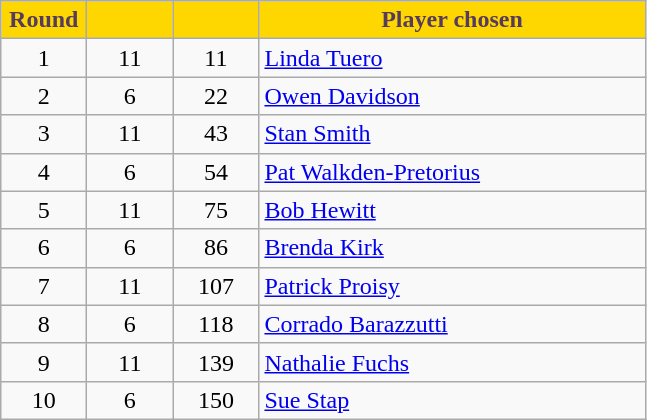<table class="wikitable" style="text-align:left">
<tr>
<th style="background:#FFD700; color:#563C5C" width="50px">Round</th>
<th style="background:#FFD700; color:#563C5C" width="50px"></th>
<th style="background:#FFD700; color:#563C5C" width="50px"></th>
<th style="background:#FFD700; color:#563C5C" width="250px">Player chosen</th>
</tr>
<tr>
<td style="text-align:center">1</td>
<td style="text-align:center">11</td>
<td style="text-align:center">11</td>
<td><a href='#'>Linda Tuero</a></td>
</tr>
<tr>
<td style="text-align:center">2</td>
<td style="text-align:center">6</td>
<td style="text-align:center">22</td>
<td><a href='#'>Owen Davidson</a></td>
</tr>
<tr>
<td style="text-align:center">3</td>
<td style="text-align:center">11</td>
<td style="text-align:center">43</td>
<td><a href='#'>Stan Smith</a></td>
</tr>
<tr>
<td style="text-align:center">4</td>
<td style="text-align:center">6</td>
<td style="text-align:center">54</td>
<td><a href='#'>Pat Walkden-Pretorius</a></td>
</tr>
<tr>
<td style="text-align:center">5</td>
<td style="text-align:center">11</td>
<td style="text-align:center">75</td>
<td><a href='#'>Bob Hewitt</a></td>
</tr>
<tr>
<td style="text-align:center">6</td>
<td style="text-align:center">6</td>
<td style="text-align:center">86</td>
<td><a href='#'>Brenda Kirk</a></td>
</tr>
<tr>
<td style="text-align:center">7</td>
<td style="text-align:center">11</td>
<td style="text-align:center">107</td>
<td><a href='#'>Patrick Proisy</a></td>
</tr>
<tr>
<td style="text-align:center">8</td>
<td style="text-align:center">6</td>
<td style="text-align:center">118</td>
<td><a href='#'>Corrado Barazzutti</a></td>
</tr>
<tr>
<td style="text-align:center">9</td>
<td style="text-align:center">11</td>
<td style="text-align:center">139</td>
<td><a href='#'>Nathalie Fuchs</a></td>
</tr>
<tr>
<td style="text-align:center">10</td>
<td style="text-align:center">6</td>
<td style="text-align:center">150</td>
<td><a href='#'>Sue Stap</a></td>
</tr>
</table>
